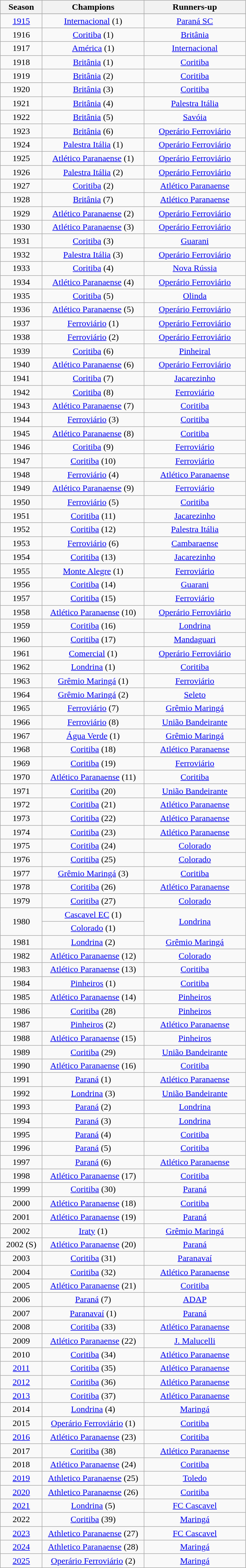<table class="wikitable" style="text-align:center; margin-left:1em;">
<tr>
<th style="width:70px">Season</th>
<th style="width:180px">Champions</th>
<th style="width:180px">Runners-up</th>
</tr>
<tr>
</tr>
<tr>
<td><a href='#'>1915</a></td>
<td><a href='#'>Internacional</a> (1)</td>
<td><a href='#'>Paraná SC</a></td>
</tr>
<tr>
<td>1916</td>
<td><a href='#'>Coritiba</a> (1)</td>
<td><a href='#'>Britânia</a></td>
</tr>
<tr>
<td>1917</td>
<td><a href='#'>América</a> (1)</td>
<td><a href='#'>Internacional</a></td>
</tr>
<tr>
<td>1918</td>
<td><a href='#'>Britânia</a> (1)</td>
<td><a href='#'>Coritiba</a></td>
</tr>
<tr>
<td>1919</td>
<td><a href='#'>Britânia</a> (2)</td>
<td><a href='#'>Coritiba</a></td>
</tr>
<tr>
<td>1920</td>
<td><a href='#'>Britânia</a> (3)</td>
<td><a href='#'>Coritiba</a></td>
</tr>
<tr>
<td>1921</td>
<td><a href='#'>Britânia</a> (4)</td>
<td><a href='#'>Palestra Itália</a></td>
</tr>
<tr>
<td>1922</td>
<td><a href='#'>Britânia</a> (5)</td>
<td><a href='#'>Savóia</a></td>
</tr>
<tr>
<td>1923</td>
<td><a href='#'>Britânia</a> (6)</td>
<td><a href='#'>Operário Ferroviário</a></td>
</tr>
<tr>
<td>1924</td>
<td><a href='#'>Palestra Itália</a> (1)</td>
<td><a href='#'>Operário Ferroviário</a></td>
</tr>
<tr>
<td>1925</td>
<td><a href='#'>Atlético Paranaense</a> (1)</td>
<td><a href='#'>Operário Ferroviário</a></td>
</tr>
<tr>
<td>1926</td>
<td><a href='#'>Palestra Itália</a> (2)</td>
<td><a href='#'>Operário Ferroviário</a></td>
</tr>
<tr>
<td>1927</td>
<td><a href='#'>Coritiba</a> (2)</td>
<td><a href='#'>Atlético Paranaense</a></td>
</tr>
<tr>
<td>1928</td>
<td><a href='#'>Britânia</a> (7)</td>
<td><a href='#'>Atlético Paranaense</a></td>
</tr>
<tr>
<td>1929</td>
<td><a href='#'>Atlético Paranaense</a> (2)</td>
<td><a href='#'>Operário Ferroviário</a></td>
</tr>
<tr>
<td>1930</td>
<td><a href='#'>Atlético Paranaense</a> (3)</td>
<td><a href='#'>Operário Ferroviário</a></td>
</tr>
<tr>
<td>1931</td>
<td><a href='#'>Coritiba</a> (3)</td>
<td><a href='#'>Guarani</a></td>
</tr>
<tr>
<td>1932</td>
<td><a href='#'>Palestra Itália</a> (3)</td>
<td><a href='#'>Operário Ferroviário</a></td>
</tr>
<tr>
<td>1933</td>
<td><a href='#'>Coritiba</a> (4)</td>
<td><a href='#'>Nova Rússia</a></td>
</tr>
<tr>
<td>1934</td>
<td><a href='#'>Atlético Paranaense</a> (4)</td>
<td><a href='#'>Operário Ferroviário</a></td>
</tr>
<tr>
<td>1935</td>
<td><a href='#'>Coritiba</a> (5)</td>
<td><a href='#'>Olinda</a></td>
</tr>
<tr>
<td>1936</td>
<td><a href='#'>Atlético Paranaense</a> (5)</td>
<td><a href='#'>Operário Ferroviário</a></td>
</tr>
<tr>
<td>1937</td>
<td><a href='#'>Ferroviário</a> (1)</td>
<td><a href='#'>Operário Ferroviário</a></td>
</tr>
<tr>
<td>1938</td>
<td><a href='#'>Ferroviário</a> (2)</td>
<td><a href='#'>Operário Ferroviário</a></td>
</tr>
<tr>
<td>1939</td>
<td><a href='#'>Coritiba</a> (6)</td>
<td><a href='#'>Pinheiral</a></td>
</tr>
<tr>
<td>1940</td>
<td><a href='#'>Atlético Paranaense</a> (6)</td>
<td><a href='#'>Operário Ferroviário</a></td>
</tr>
<tr>
<td>1941</td>
<td><a href='#'>Coritiba</a> (7)</td>
<td><a href='#'>Jacarezinho</a></td>
</tr>
<tr>
<td>1942</td>
<td><a href='#'>Coritiba</a> (8)</td>
<td><a href='#'>Ferroviário</a></td>
</tr>
<tr>
<td>1943</td>
<td><a href='#'>Atlético Paranaense</a> (7)</td>
<td><a href='#'>Coritiba</a></td>
</tr>
<tr>
<td>1944</td>
<td><a href='#'>Ferroviário</a> (3)</td>
<td><a href='#'>Coritiba</a></td>
</tr>
<tr>
<td>1945</td>
<td><a href='#'>Atlético Paranaense</a> (8)</td>
<td><a href='#'>Coritiba</a></td>
</tr>
<tr>
<td>1946</td>
<td><a href='#'>Coritiba</a> (9)</td>
<td><a href='#'>Ferroviário</a></td>
</tr>
<tr>
<td>1947</td>
<td><a href='#'>Coritiba</a> (10)</td>
<td><a href='#'>Ferroviário</a></td>
</tr>
<tr>
<td>1948</td>
<td><a href='#'>Ferroviário</a> (4)</td>
<td><a href='#'>Atlético Paranaense</a></td>
</tr>
<tr>
<td>1949</td>
<td><a href='#'>Atlético Paranaense</a> (9)</td>
<td><a href='#'>Ferroviário</a></td>
</tr>
<tr>
<td>1950</td>
<td><a href='#'>Ferroviário</a> (5)</td>
<td><a href='#'>Coritiba</a></td>
</tr>
<tr>
<td>1951</td>
<td><a href='#'>Coritiba</a> (11)</td>
<td><a href='#'>Jacarezinho</a></td>
</tr>
<tr>
<td>1952</td>
<td><a href='#'>Coritiba</a> (12)</td>
<td><a href='#'>Palestra Itália</a></td>
</tr>
<tr>
<td>1953</td>
<td><a href='#'>Ferroviário</a> (6)</td>
<td><a href='#'>Cambaraense</a></td>
</tr>
<tr>
<td>1954</td>
<td><a href='#'>Coritiba</a> (13)</td>
<td><a href='#'>Jacarezinho</a></td>
</tr>
<tr>
<td>1955</td>
<td><a href='#'>Monte Alegre</a> (1)</td>
<td><a href='#'>Ferroviário</a></td>
</tr>
<tr>
<td>1956</td>
<td><a href='#'>Coritiba</a> (14)</td>
<td><a href='#'>Guarani</a></td>
</tr>
<tr>
<td>1957</td>
<td><a href='#'>Coritiba</a> (15)</td>
<td><a href='#'>Ferroviário</a></td>
</tr>
<tr>
<td>1958</td>
<td><a href='#'>Atlético Paranaense</a> (10)</td>
<td><a href='#'>Operário Ferroviário</a></td>
</tr>
<tr>
<td>1959</td>
<td><a href='#'>Coritiba</a> (16)</td>
<td><a href='#'>Londrina</a></td>
</tr>
<tr>
<td>1960</td>
<td><a href='#'>Coritiba</a> (17)</td>
<td><a href='#'>Mandaguari</a></td>
</tr>
<tr>
<td>1961</td>
<td><a href='#'>Comercial</a> (1)</td>
<td><a href='#'>Operário Ferroviário</a></td>
</tr>
<tr>
<td>1962</td>
<td><a href='#'>Londrina</a> (1)</td>
<td><a href='#'>Coritiba</a></td>
</tr>
<tr>
<td>1963</td>
<td><a href='#'>Grêmio Maringá</a> (1)</td>
<td><a href='#'>Ferroviário</a></td>
</tr>
<tr>
<td>1964</td>
<td><a href='#'>Grêmio Maringá</a> (2)</td>
<td><a href='#'>Seleto</a></td>
</tr>
<tr>
<td>1965</td>
<td><a href='#'>Ferroviário</a> (7)</td>
<td><a href='#'>Grêmio Maringá</a></td>
</tr>
<tr>
<td>1966</td>
<td><a href='#'>Ferroviário</a> (8)</td>
<td><a href='#'>União Bandeirante</a></td>
</tr>
<tr>
<td>1967</td>
<td><a href='#'>Água Verde</a> (1)</td>
<td><a href='#'>Grêmio Maringá</a></td>
</tr>
<tr>
<td>1968</td>
<td><a href='#'>Coritiba</a> (18)</td>
<td><a href='#'>Atlético Paranaense</a></td>
</tr>
<tr>
<td>1969</td>
<td><a href='#'>Coritiba</a> (19)</td>
<td><a href='#'>Ferroviário</a></td>
</tr>
<tr>
<td>1970</td>
<td><a href='#'>Atlético Paranaense</a> (11)</td>
<td><a href='#'>Coritiba</a></td>
</tr>
<tr>
<td>1971</td>
<td><a href='#'>Coritiba</a> (20)</td>
<td><a href='#'>União Bandeirante</a></td>
</tr>
<tr>
<td>1972</td>
<td><a href='#'>Coritiba</a> (21)</td>
<td><a href='#'>Atlético Paranaense</a></td>
</tr>
<tr>
<td>1973</td>
<td><a href='#'>Coritiba</a> (22)</td>
<td><a href='#'>Atlético Paranaense</a></td>
</tr>
<tr>
<td>1974</td>
<td><a href='#'>Coritiba</a> (23)</td>
<td><a href='#'>Atlético Paranaense</a></td>
</tr>
<tr>
<td>1975</td>
<td><a href='#'>Coritiba</a> (24)</td>
<td><a href='#'>Colorado</a></td>
</tr>
<tr>
<td>1976</td>
<td><a href='#'>Coritiba</a> (25)</td>
<td><a href='#'>Colorado</a></td>
</tr>
<tr>
<td>1977</td>
<td><a href='#'>Grêmio Maringá</a> (3)</td>
<td><a href='#'>Coritiba</a></td>
</tr>
<tr>
<td>1978</td>
<td><a href='#'>Coritiba</a> (26)</td>
<td><a href='#'>Atlético Paranaense</a></td>
</tr>
<tr>
<td>1979</td>
<td><a href='#'>Coritiba</a> (27)</td>
<td><a href='#'>Colorado</a></td>
</tr>
<tr>
<td rowspan="2">1980</td>
<td><a href='#'>Cascavel EC</a> (1)</td>
<td rowspan="2"><a href='#'>Londrina</a></td>
</tr>
<tr>
<td><a href='#'>Colorado</a> (1)</td>
</tr>
<tr>
<td>1981</td>
<td><a href='#'>Londrina</a> (2)</td>
<td><a href='#'>Grêmio Maringá</a></td>
</tr>
<tr>
<td>1982</td>
<td><a href='#'>Atlético Paranaense</a> (12)</td>
<td><a href='#'>Colorado</a></td>
</tr>
<tr>
<td>1983</td>
<td><a href='#'>Atlético Paranaense</a> (13)</td>
<td><a href='#'>Coritiba</a></td>
</tr>
<tr>
<td>1984</td>
<td><a href='#'>Pinheiros</a> (1)</td>
<td><a href='#'>Coritiba</a></td>
</tr>
<tr>
<td>1985</td>
<td><a href='#'>Atlético Paranaense</a> (14)</td>
<td><a href='#'>Pinheiros</a></td>
</tr>
<tr>
<td>1986</td>
<td><a href='#'>Coritiba</a> (28)</td>
<td><a href='#'>Pinheiros</a></td>
</tr>
<tr>
<td>1987</td>
<td><a href='#'>Pinheiros</a> (2)</td>
<td><a href='#'>Atlético Paranaense</a></td>
</tr>
<tr>
<td>1988</td>
<td><a href='#'>Atlético Paranaense</a> (15)</td>
<td><a href='#'>Pinheiros</a></td>
</tr>
<tr>
<td>1989</td>
<td><a href='#'>Coritiba</a> (29)</td>
<td><a href='#'>União Bandeirante</a></td>
</tr>
<tr>
<td>1990</td>
<td><a href='#'>Atlético Paranaense</a> (16)</td>
<td><a href='#'>Coritiba</a></td>
</tr>
<tr>
<td>1991</td>
<td><a href='#'>Paraná</a> (1)</td>
<td><a href='#'>Atlético Paranaense</a></td>
</tr>
<tr>
<td>1992</td>
<td><a href='#'>Londrina</a> (3)</td>
<td><a href='#'>União Bandeirante</a></td>
</tr>
<tr>
<td>1993</td>
<td><a href='#'>Paraná</a> (2)</td>
<td><a href='#'>Londrina</a></td>
</tr>
<tr>
<td>1994</td>
<td><a href='#'>Paraná</a> (3)</td>
<td><a href='#'>Londrina</a></td>
</tr>
<tr>
<td>1995</td>
<td><a href='#'>Paraná</a> (4)</td>
<td><a href='#'>Coritiba</a></td>
</tr>
<tr>
<td>1996</td>
<td><a href='#'>Paraná</a> (5)</td>
<td><a href='#'>Coritiba</a></td>
</tr>
<tr>
<td>1997</td>
<td><a href='#'>Paraná</a> (6)</td>
<td><a href='#'>Atlético Paranaense</a></td>
</tr>
<tr>
<td>1998</td>
<td><a href='#'>Atlético Paranaense</a> (17)</td>
<td><a href='#'>Coritiba</a></td>
</tr>
<tr>
<td>1999</td>
<td><a href='#'>Coritiba</a> (30)</td>
<td><a href='#'>Paraná</a></td>
</tr>
<tr>
<td>2000</td>
<td><a href='#'>Atlético Paranaense</a> (18)</td>
<td><a href='#'>Coritiba</a></td>
</tr>
<tr>
<td>2001</td>
<td><a href='#'>Atlético Paranaense</a> (19)</td>
<td><a href='#'>Paraná</a></td>
</tr>
<tr>
<td>2002</td>
<td><a href='#'>Iraty</a> (1)</td>
<td><a href='#'>Grêmio Maringá</a></td>
</tr>
<tr>
<td>2002 (S)</td>
<td><a href='#'>Atlético Paranaense</a> (20)</td>
<td><a href='#'>Paraná</a></td>
</tr>
<tr>
<td>2003</td>
<td><a href='#'>Coritiba</a> (31)</td>
<td><a href='#'>Paranavaí</a></td>
</tr>
<tr>
<td>2004</td>
<td><a href='#'>Coritiba</a> (32)</td>
<td><a href='#'>Atlético Paranaense</a></td>
</tr>
<tr>
<td>2005</td>
<td><a href='#'>Atlético Paranaense</a> (21)</td>
<td><a href='#'>Coritiba</a></td>
</tr>
<tr>
<td>2006</td>
<td><a href='#'>Paraná</a> (7)</td>
<td><a href='#'>ADAP</a></td>
</tr>
<tr>
<td>2007</td>
<td><a href='#'>Paranavaí</a> (1)</td>
<td><a href='#'>Paraná</a></td>
</tr>
<tr>
<td>2008</td>
<td><a href='#'>Coritiba</a> (33)</td>
<td><a href='#'>Atlético Paranaense</a></td>
</tr>
<tr>
<td>2009</td>
<td><a href='#'>Atlético Paranaense</a> (22)</td>
<td><a href='#'>J. Malucelli</a></td>
</tr>
<tr>
<td>2010</td>
<td><a href='#'>Coritiba</a> (34)</td>
<td><a href='#'>Atlético Paranaense</a></td>
</tr>
<tr>
<td><a href='#'>2011</a></td>
<td><a href='#'>Coritiba</a> (35)</td>
<td><a href='#'>Atlético Paranaense</a></td>
</tr>
<tr>
<td><a href='#'>2012</a></td>
<td><a href='#'>Coritiba</a> (36)</td>
<td><a href='#'>Atlético Paranaense</a></td>
</tr>
<tr>
<td><a href='#'>2013</a></td>
<td><a href='#'>Coritiba</a> (37)</td>
<td><a href='#'>Atlético Paranaense</a></td>
</tr>
<tr>
<td>2014</td>
<td><a href='#'>Londrina</a> (4)</td>
<td><a href='#'>Maringá</a></td>
</tr>
<tr>
<td>2015</td>
<td><a href='#'>Operário Ferroviário</a> (1)</td>
<td><a href='#'>Coritiba</a></td>
</tr>
<tr>
<td><a href='#'>2016</a></td>
<td><a href='#'>Atlético Paranaense</a> (23)</td>
<td><a href='#'>Coritiba</a></td>
</tr>
<tr>
<td>2017</td>
<td><a href='#'>Coritiba</a> (38)</td>
<td><a href='#'>Atlético Paranaense</a></td>
</tr>
<tr>
<td>2018</td>
<td><a href='#'>Atlético Paranaense</a> (24)</td>
<td><a href='#'>Coritiba</a></td>
</tr>
<tr>
<td><a href='#'>2019</a></td>
<td><a href='#'>Athletico Paranaense</a> (25)</td>
<td><a href='#'>Toledo</a></td>
</tr>
<tr>
<td><a href='#'>2020</a></td>
<td><a href='#'>Athletico Paranaense</a> (26)</td>
<td><a href='#'>Coritiba</a></td>
</tr>
<tr>
<td><a href='#'>2021</a></td>
<td><a href='#'>Londrina</a> (5)</td>
<td><a href='#'>FC Cascavel</a></td>
</tr>
<tr>
<td>2022</td>
<td><a href='#'>Coritiba</a> (39)</td>
<td><a href='#'>Maringá</a></td>
</tr>
<tr>
<td><a href='#'>2023</a></td>
<td><a href='#'>Athletico Paranaense</a> (27)</td>
<td><a href='#'>FC Cascavel</a></td>
</tr>
<tr>
<td><a href='#'>2024</a></td>
<td><a href='#'>Athletico Paranaense</a> (28)</td>
<td><a href='#'>Maringá</a></td>
</tr>
<tr>
<td><a href='#'>2025</a></td>
<td><a href='#'>Operário Ferroviário</a> (2)</td>
<td><a href='#'>Maringá</a></td>
</tr>
</table>
